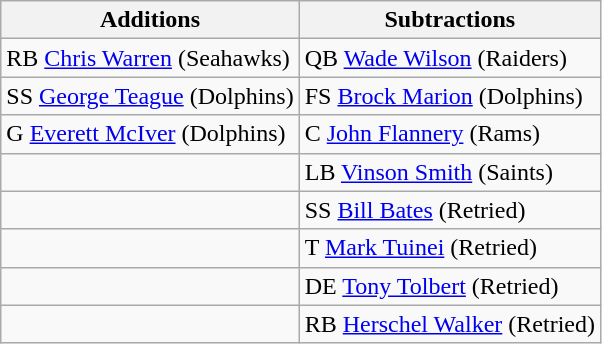<table class="wikitable">
<tr>
<th>Additions</th>
<th>Subtractions</th>
</tr>
<tr>
<td>RB <a href='#'>Chris Warren</a> (Seahawks)</td>
<td>QB <a href='#'>Wade Wilson</a> (Raiders)</td>
</tr>
<tr>
<td>SS <a href='#'>George Teague</a> (Dolphins)</td>
<td>FS <a href='#'>Brock Marion</a> (Dolphins)</td>
</tr>
<tr>
<td>G <a href='#'>Everett McIver</a> (Dolphins)</td>
<td>C <a href='#'>John Flannery</a> (Rams)</td>
</tr>
<tr>
<td></td>
<td>LB <a href='#'>Vinson Smith</a> (Saints)</td>
</tr>
<tr>
<td></td>
<td>SS <a href='#'>Bill Bates</a> (Retried)</td>
</tr>
<tr>
<td></td>
<td>T <a href='#'>Mark Tuinei</a> (Retried)</td>
</tr>
<tr>
<td></td>
<td>DE <a href='#'>Tony Tolbert</a> (Retried)</td>
</tr>
<tr>
<td></td>
<td>RB <a href='#'>Herschel Walker</a> (Retried)</td>
</tr>
</table>
